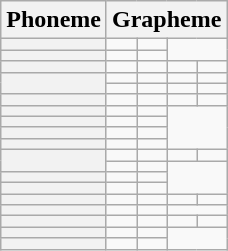<table class="wikitable letters-table letters-blue letters-lo">
<tr>
<th>Phoneme</th>
<th colspan = 4>Grapheme</th>
</tr>
<tr>
<th></th>
<td></td>
<td></td>
</tr>
<tr>
<th></th>
<td></td>
<td></td>
</tr>
<tr>
<th></th>
<td></td>
<td></td>
<td></td>
<td></td>
</tr>
<tr>
<th rowspan="2"></th>
<td></td>
<td></td>
<td></td>
<td></td>
</tr>
<tr>
<td></td>
<td></td>
<td></td>
<td></td>
</tr>
<tr>
<th></th>
<td></td>
<td></td>
<td></td>
<td></td>
</tr>
<tr>
<th></th>
<td></td>
<td></td>
</tr>
<tr>
<th></th>
<td></td>
<td></td>
</tr>
<tr>
<th></th>
<td></td>
<td></td>
</tr>
<tr>
<th></th>
<td></td>
<td></td>
</tr>
<tr>
<th rowspan="2"></th>
<td></td>
<td></td>
<td></td>
<td></td>
</tr>
<tr>
<td></td>
<td></td>
</tr>
<tr>
<th></th>
<td></td>
<td></td>
</tr>
<tr>
<th></th>
<td></td>
<td></td>
</tr>
<tr>
<th></th>
<td></td>
<td></td>
<td></td>
<td></td>
</tr>
<tr>
<th></th>
<td></td>
<td></td>
</tr>
<tr>
<th></th>
<td></td>
<td></td>
<td></td>
<td></td>
</tr>
<tr>
<th></th>
<td></td>
<td></td>
</tr>
<tr>
<th></th>
<td></td>
<td></td>
</tr>
</table>
